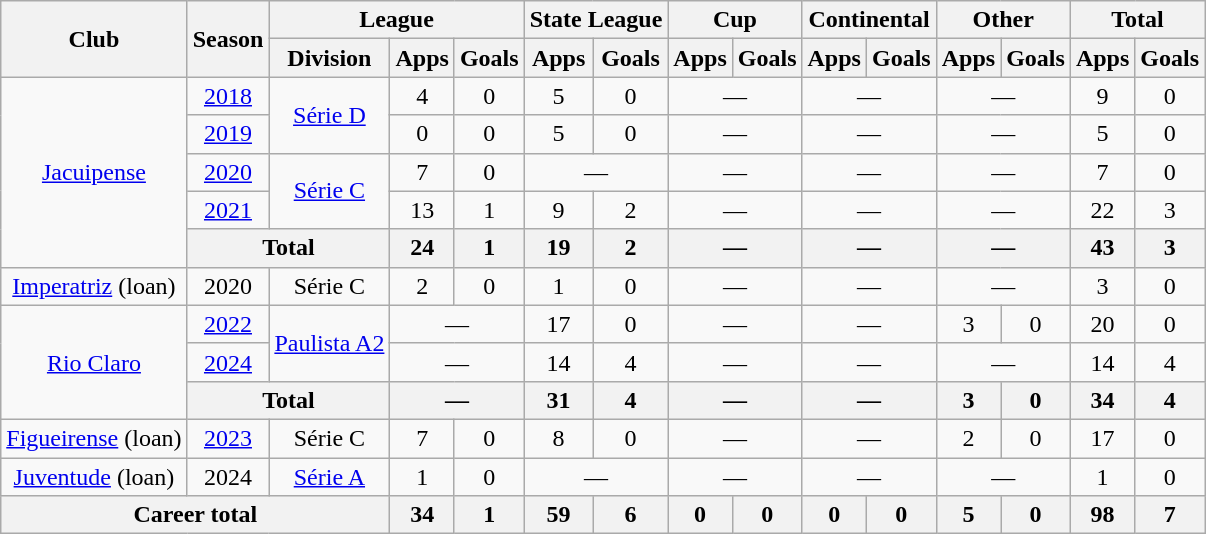<table class="wikitable" style="text-align: center">
<tr>
<th rowspan="2">Club</th>
<th rowspan="2">Season</th>
<th colspan="3">League</th>
<th colspan="2">State League</th>
<th colspan="2">Cup</th>
<th colspan="2">Continental</th>
<th colspan="2">Other</th>
<th colspan="2">Total</th>
</tr>
<tr>
<th>Division</th>
<th>Apps</th>
<th>Goals</th>
<th>Apps</th>
<th>Goals</th>
<th>Apps</th>
<th>Goals</th>
<th>Apps</th>
<th>Goals</th>
<th>Apps</th>
<th>Goals</th>
<th>Apps</th>
<th>Goals</th>
</tr>
<tr>
<td rowspan="5"><a href='#'>Jacuipense</a></td>
<td><a href='#'>2018</a></td>
<td rowspan="2"><a href='#'>Série D</a></td>
<td>4</td>
<td>0</td>
<td>5</td>
<td>0</td>
<td colspan="2">—</td>
<td colspan="2">—</td>
<td colspan="2">—</td>
<td>9</td>
<td>0</td>
</tr>
<tr>
<td><a href='#'>2019</a></td>
<td>0</td>
<td>0</td>
<td>5</td>
<td>0</td>
<td colspan="2">—</td>
<td colspan="2">—</td>
<td colspan="2">—</td>
<td>5</td>
<td>0</td>
</tr>
<tr>
<td><a href='#'>2020</a></td>
<td rowspan="2"><a href='#'>Série C</a></td>
<td>7</td>
<td>0</td>
<td colspan="2">—</td>
<td colspan="2">—</td>
<td colspan="2">—</td>
<td colspan="2">—</td>
<td>7</td>
<td>0</td>
</tr>
<tr>
<td><a href='#'>2021</a></td>
<td>13</td>
<td>1</td>
<td>9</td>
<td>2</td>
<td colspan="2">—</td>
<td colspan="2">—</td>
<td colspan="2">—</td>
<td>22</td>
<td>3</td>
</tr>
<tr>
<th colspan="2">Total</th>
<th>24</th>
<th>1</th>
<th>19</th>
<th>2</th>
<th colspan="2">—</th>
<th colspan="2">—</th>
<th colspan="2">—</th>
<th>43</th>
<th>3</th>
</tr>
<tr>
<td><a href='#'>Imperatriz</a> (loan)</td>
<td>2020</td>
<td>Série C</td>
<td>2</td>
<td>0</td>
<td>1</td>
<td>0</td>
<td colspan="2">—</td>
<td colspan="2">—</td>
<td colspan="2">—</td>
<td>3</td>
<td>0</td>
</tr>
<tr>
<td rowspan="3"><a href='#'>Rio Claro</a></td>
<td><a href='#'>2022</a></td>
<td rowspan="2"><a href='#'>Paulista A2</a></td>
<td colspan="2">—</td>
<td>17</td>
<td>0</td>
<td colspan="2">—</td>
<td colspan="2">—</td>
<td>3</td>
<td>0</td>
<td>20</td>
<td>0</td>
</tr>
<tr>
<td><a href='#'>2024</a></td>
<td colspan="2">—</td>
<td>14</td>
<td>4</td>
<td colspan="2">—</td>
<td colspan="2">—</td>
<td colspan="2">—</td>
<td>14</td>
<td>4</td>
</tr>
<tr>
<th colspan="2">Total</th>
<th colspan="2">—</th>
<th>31</th>
<th>4</th>
<th colspan="2">—</th>
<th colspan="2">—</th>
<th>3</th>
<th>0</th>
<th>34</th>
<th>4</th>
</tr>
<tr>
<td><a href='#'>Figueirense</a> (loan)</td>
<td><a href='#'>2023</a></td>
<td>Série C</td>
<td>7</td>
<td>0</td>
<td>8</td>
<td>0</td>
<td colspan="2">—</td>
<td colspan="2">—</td>
<td>2</td>
<td>0</td>
<td>17</td>
<td>0</td>
</tr>
<tr>
<td><a href='#'>Juventude</a> (loan)</td>
<td>2024</td>
<td><a href='#'>Série A</a></td>
<td>1</td>
<td>0</td>
<td colspan="2">—</td>
<td colspan="2">—</td>
<td colspan="2">—</td>
<td colspan="2">—</td>
<td>1</td>
<td>0</td>
</tr>
<tr>
<th colspan="3"><strong>Career total</strong></th>
<th>34</th>
<th>1</th>
<th>59</th>
<th>6</th>
<th>0</th>
<th>0</th>
<th>0</th>
<th>0</th>
<th>5</th>
<th>0</th>
<th>98</th>
<th>7</th>
</tr>
</table>
